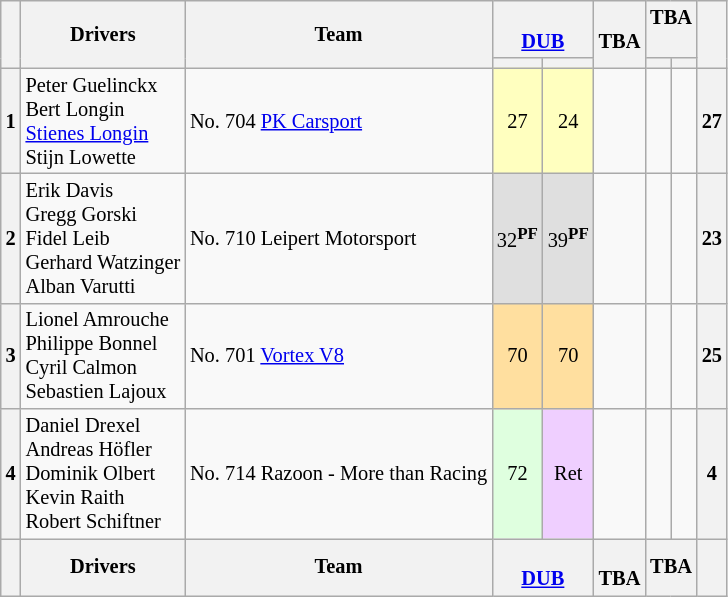<table align=left| class="wikitable" style="font-size: 85%; text-align: center">
<tr valign="top">
<th rowspan=2 valign=middle></th>
<th rowspan=2 valign=middle>Drivers</th>
<th rowspan=2 valign=middle>Team</th>
<th colspan=2><br><a href='#'>DUB</a></th>
<th rowspan=2><br>TBA</th>
<th colspan=2>TBA</th>
<th rowspan=2 valign=middle>  </th>
</tr>
<tr>
<th></th>
<th></th>
<th></th>
<th></th>
</tr>
<tr>
<th>1</th>
<td align=left> Peter Guelinckx<br> Bert Longin<br> <a href='#'>Stienes Longin</a><br> Stijn Lowette</td>
<td align=left> No. 704 <a href='#'>PK Carsport</a></td>
<td style="background:#FFFFBF;">27</td>
<td style="background:#FFFFBF;">24</td>
<td></td>
<td></td>
<td></td>
<th>27</th>
</tr>
<tr>
<th>2</th>
<td align=left> Erik Davis<br> Gregg Gorski<br> Fidel Leib<br> Gerhard Watzinger<br> Alban Varutti</td>
<td align=left> No. 710 Leipert Motorsport</td>
<td style="background:#DFDFDF;">32<sup><strong>PF</strong></sup></td>
<td style="background:#DFDFDF;">39<sup><strong>PF</strong></sup></td>
<td></td>
<td></td>
<td></td>
<th>23</th>
</tr>
<tr>
<th>3</th>
<td align=left> Lionel Amrouche<br> Philippe Bonnel<br> Cyril Calmon<br> Sebastien Lajoux</td>
<td align=left> No. 701 <a href='#'>Vortex V8</a></td>
<td style="background:#FFDF9F;">70</td>
<td style="background:#FFDF9F;">70</td>
<td></td>
<td></td>
<td></td>
<th>25</th>
</tr>
<tr>
<th>4</th>
<td align=left> Daniel Drexel<br> Andreas Höfler<br> Dominik Olbert<br> Kevin Raith<br> Robert Schiftner</td>
<td align=left> No. 714 Razoon - More than Racing</td>
<td style="background:#DFFFDF;">72</td>
<td style="background:#EFCFFF;">Ret</td>
<td></td>
<td></td>
<td></td>
<th>4</th>
</tr>
<tr>
<th valign=middle></th>
<th valign=middle>Drivers</th>
<th valign=middle>Team</th>
<th colspan=2><br><a href='#'>DUB</a></th>
<th><br>TBA</th>
<th colspan=2>TBA</th>
<th valign=middle>  </th>
</tr>
</table>
